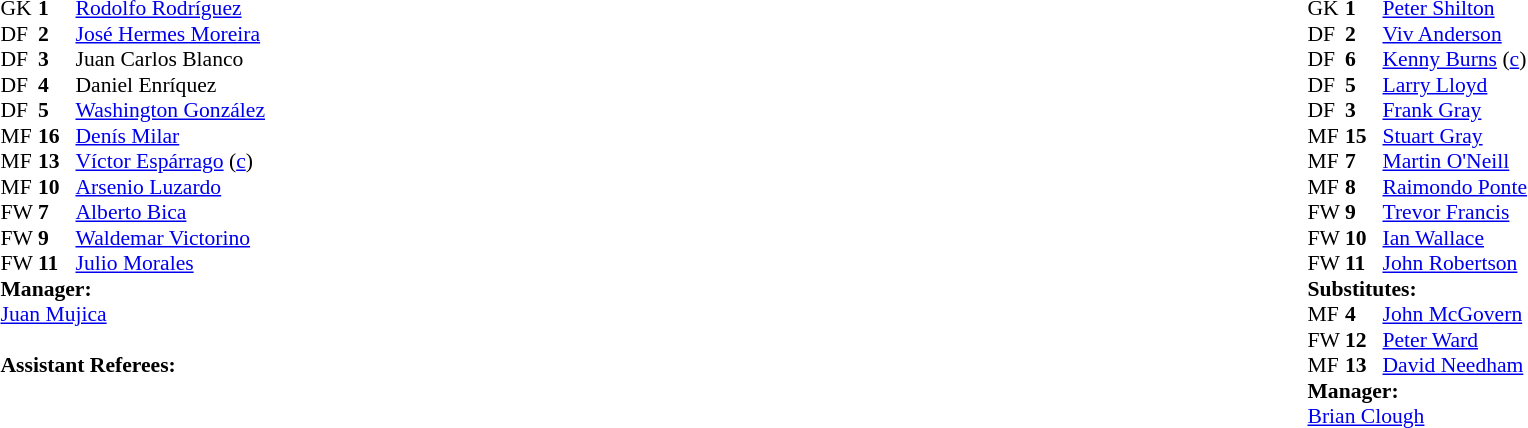<table width=100%>
<tr>
<td valign="top" width="50%"><br><table style="font-size:90%" cellspacing="0" cellpadding="0">
<tr>
<td colspan="4"></td>
</tr>
<tr>
<th width=25></th>
<th width=25></th>
</tr>
<tr>
<td>GK</td>
<td><strong>1</strong></td>
<td> <a href='#'>Rodolfo Rodríguez</a></td>
</tr>
<tr>
<td>DF</td>
<td><strong>2</strong></td>
<td> <a href='#'>José Hermes Moreira</a></td>
</tr>
<tr>
<td>DF</td>
<td><strong>3</strong></td>
<td> Juan Carlos Blanco</td>
</tr>
<tr>
<td>DF</td>
<td><strong>4</strong></td>
<td> Daniel Enríquez</td>
</tr>
<tr>
<td>DF</td>
<td><strong>5</strong></td>
<td> <a href='#'>Washington González</a></td>
</tr>
<tr>
<td>MF</td>
<td><strong>16</strong></td>
<td> <a href='#'>Denís Milar</a></td>
</tr>
<tr>
<td>MF</td>
<td><strong>13</strong></td>
<td> <a href='#'>Víctor Espárrago</a> (<a href='#'>c</a>)</td>
</tr>
<tr>
<td>MF</td>
<td><strong>10</strong></td>
<td> <a href='#'>Arsenio Luzardo</a></td>
</tr>
<tr>
<td>FW</td>
<td><strong>7</strong></td>
<td> <a href='#'>Alberto Bica</a></td>
</tr>
<tr>
<td>FW</td>
<td><strong>9</strong></td>
<td> <a href='#'>Waldemar Victorino</a></td>
</tr>
<tr>
<td>FW</td>
<td><strong>11</strong></td>
<td> <a href='#'>Julio Morales</a></td>
</tr>
<tr>
<td colspan=3><strong>Manager:</strong></td>
</tr>
<tr>
<td colspan=4> <a href='#'>Juan Mujica</a><br><br><strong>Assistant Referees:</strong></td>
</tr>
</table>
</td>
<td valign="top" width="50%"><br><table style="font-size:90%" cellspacing="0" cellpadding="0" align=center>
<tr>
<td colspan="4"></td>
</tr>
<tr>
<th width=25></th>
<th width=25></th>
</tr>
<tr>
<td>GK</td>
<td><strong>1</strong></td>
<td> <a href='#'>Peter Shilton</a></td>
</tr>
<tr>
<td>DF</td>
<td><strong>2</strong></td>
<td> <a href='#'>Viv Anderson</a></td>
</tr>
<tr>
<td>DF</td>
<td><strong>6</strong></td>
<td> <a href='#'>Kenny Burns</a> (<a href='#'>c</a>)</td>
</tr>
<tr>
<td>DF</td>
<td><strong>5</strong></td>
<td> <a href='#'>Larry Lloyd</a></td>
</tr>
<tr>
<td>DF</td>
<td><strong>3</strong></td>
<td> <a href='#'>Frank Gray</a></td>
</tr>
<tr>
<td>MF</td>
<td><strong>15</strong></td>
<td> <a href='#'>Stuart Gray</a></td>
</tr>
<tr>
<td>MF</td>
<td><strong>7</strong></td>
<td> <a href='#'>Martin O'Neill</a></td>
</tr>
<tr>
<td>MF</td>
<td><strong>8</strong></td>
<td> <a href='#'>Raimondo Ponte</a></td>
<td></td>
<td></td>
</tr>
<tr>
<td>FW</td>
<td><strong>9</strong></td>
<td> <a href='#'>Trevor Francis</a></td>
</tr>
<tr>
<td>FW</td>
<td><strong>10</strong></td>
<td> <a href='#'>Ian Wallace</a></td>
</tr>
<tr>
<td>FW</td>
<td><strong>11</strong></td>
<td> <a href='#'>John Robertson</a></td>
</tr>
<tr>
<td colspan=3><strong>Substitutes:</strong></td>
</tr>
<tr>
<td>MF</td>
<td><strong>4</strong></td>
<td> <a href='#'>John McGovern</a></td>
</tr>
<tr>
<td>FW</td>
<td><strong>12</strong></td>
<td> <a href='#'>Peter Ward</a></td>
<td></td>
<td></td>
</tr>
<tr>
<td>MF</td>
<td><strong>13</strong></td>
<td> <a href='#'>David Needham</a></td>
</tr>
<tr>
<td colspan=3><strong>Manager:</strong></td>
</tr>
<tr>
<td colspan=4> <a href='#'>Brian Clough</a></td>
</tr>
</table>
</td>
</tr>
</table>
